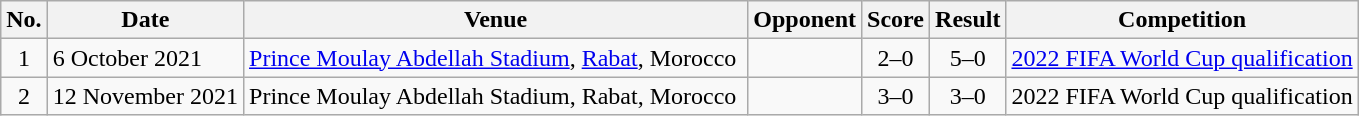<table class="wikitable sortable">
<tr>
<th scope="col">No.</th>
<th scope="col">Date</th>
<th scope="col">Venue</th>
<th scope="col">Opponent</th>
<th scope="col">Score</th>
<th scope="col">Result</th>
<th scope="col">Competition</th>
</tr>
<tr>
<td style="text-align:center">1</td>
<td>6 October 2021</td>
<td><a href='#'>Prince Moulay Abdellah Stadium</a>, <a href='#'>Rabat</a>, Morocco</td>
<td></td>
<td style="text-align:center">2–0</td>
<td style="text-align:center">5–0</td>
<td><a href='#'>2022 FIFA World Cup qualification</a></td>
</tr>
<tr>
<td style="text-align:center">2</td>
<td>12 November 2021</td>
<td>Prince Moulay Abdellah Stadium, Rabat, Morocco </td>
<td></td>
<td style="text-align:center">3–0</td>
<td style="text-align:center">3–0</td>
<td>2022 FIFA World Cup qualification</td>
</tr>
</table>
